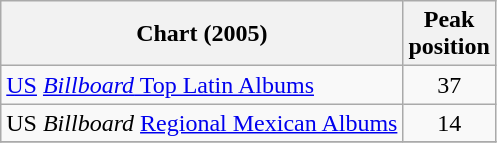<table class="wikitable">
<tr>
<th align="left">Chart (2005)</th>
<th align="left">Peak<br>position</th>
</tr>
<tr>
<td align="left"><a href='#'>US</a> <a href='#'><em>Billboard</em> Top Latin Albums</a></td>
<td align="center">37</td>
</tr>
<tr>
<td align="left">US <em>Billboard</em> <a href='#'>Regional Mexican Albums</a></td>
<td align="center">14</td>
</tr>
<tr>
</tr>
</table>
